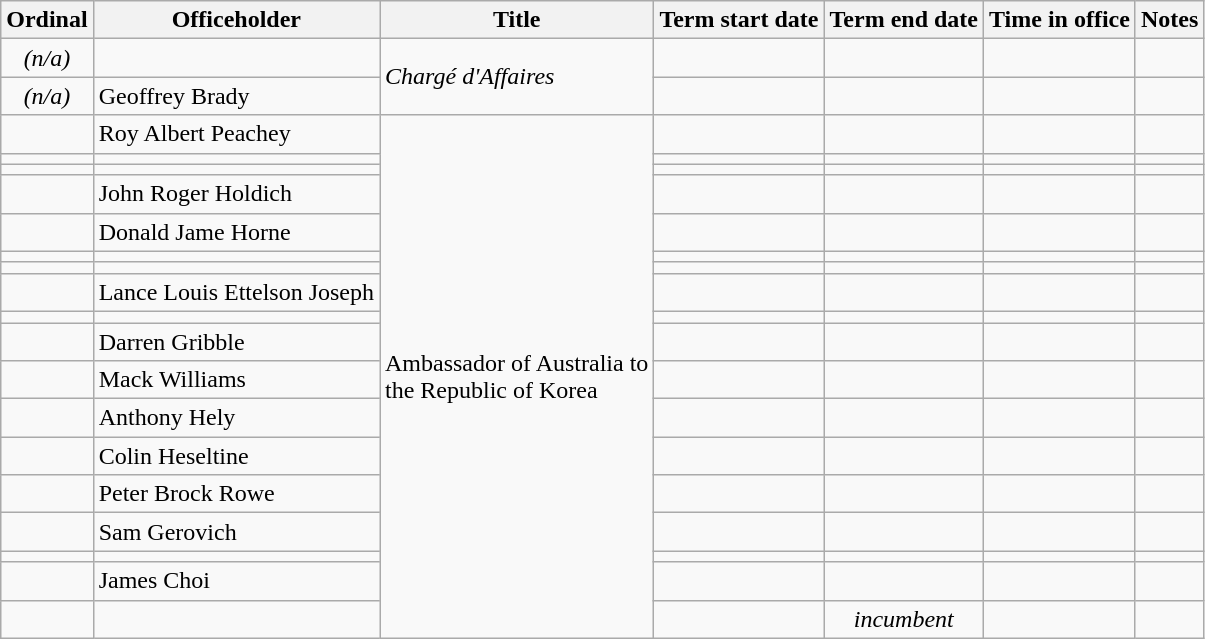<table class='wikitable sortable'>
<tr>
<th>Ordinal</th>
<th>Officeholder</th>
<th>Title</th>
<th>Term start date</th>
<th>Term end date</th>
<th>Time in office</th>
<th>Notes</th>
</tr>
<tr>
<td align=center><em>(n/a)</em></td>
<td></td>
<td rowspan=2><em>Chargé d'Affaires</em></td>
<td align=center></td>
<td align=center></td>
<td align=right></td>
<td></td>
</tr>
<tr>
<td align=center><em>(n/a)</em></td>
<td>Geoffrey Brady</td>
<td align=center></td>
<td align=center></td>
<td align=right></td>
<td></td>
</tr>
<tr>
<td align=center></td>
<td>Roy Albert Peachey</td>
<td rowspan=18>Ambassador of Australia to<br>the Republic of Korea</td>
<td align=center></td>
<td align=center></td>
<td align=right><strong></strong></td>
<td></td>
</tr>
<tr>
<td align=center></td>
<td></td>
<td align=center></td>
<td align=center></td>
<td align=right></td>
<td></td>
</tr>
<tr>
<td align=center></td>
<td></td>
<td align=center></td>
<td align=center></td>
<td align=right></td>
<td></td>
</tr>
<tr>
<td align=center></td>
<td>John Roger Holdich</td>
<td align=center></td>
<td align=center></td>
<td align=right></td>
<td></td>
</tr>
<tr>
<td align=center></td>
<td>Donald Jame Horne</td>
<td align=center></td>
<td align=center></td>
<td align=right></td>
<td></td>
</tr>
<tr>
<td align=center></td>
<td></td>
<td align=center></td>
<td align=center></td>
<td align=right></td>
<td></td>
</tr>
<tr>
<td align=center></td>
<td></td>
<td align=center></td>
<td align=center></td>
<td align=right></td>
<td></td>
</tr>
<tr>
<td align=center></td>
<td>Lance Louis Ettelson Joseph</td>
<td align=center></td>
<td align=center></td>
<td align=right></td>
<td></td>
</tr>
<tr>
<td align=center></td>
<td></td>
<td align=center></td>
<td align=center></td>
<td align=right></td>
<td></td>
</tr>
<tr>
<td align=center></td>
<td>Darren Gribble</td>
<td align=center></td>
<td align=center></td>
<td align=right></td>
<td></td>
</tr>
<tr>
<td align=center></td>
<td>Mack Williams</td>
<td align=center></td>
<td align=center></td>
<td align=right></td>
<td></td>
</tr>
<tr>
<td align=center></td>
<td>Anthony Hely</td>
<td align=center></td>
<td align=center></td>
<td align=right></td>
<td></td>
</tr>
<tr>
<td align=center></td>
<td>Colin Heseltine</td>
<td align=center></td>
<td align=center></td>
<td align=right></td>
<td></td>
</tr>
<tr>
<td align=center></td>
<td>Peter Brock Rowe</td>
<td align=center></td>
<td align=center></td>
<td align=right></td>
<td></td>
</tr>
<tr>
<td align=center></td>
<td>Sam Gerovich</td>
<td align=center></td>
<td align=center></td>
<td align=right></td>
<td></td>
</tr>
<tr>
<td align=center></td>
<td></td>
<td align=center></td>
<td align=center></td>
<td align=right></td>
<td></td>
</tr>
<tr>
<td align=center></td>
<td>James Choi</td>
<td align=center></td>
<td align=center></td>
<td align=right></td>
<td></td>
</tr>
<tr>
<td align=center></td>
<td></td>
<td align=center></td>
<td align=center><em>incumbent</em></td>
<td align=right></td>
<td></td>
</tr>
</table>
